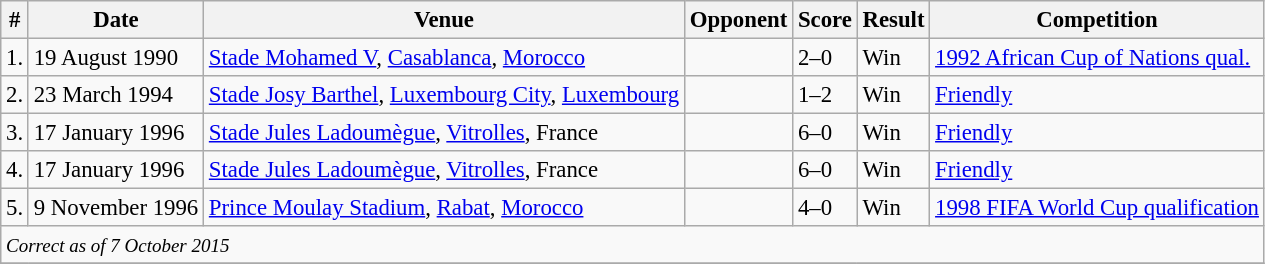<table class="wikitable" style="font-size:95%;">
<tr>
<th>#</th>
<th>Date</th>
<th>Venue</th>
<th>Opponent</th>
<th>Score</th>
<th>Result</th>
<th>Competition</th>
</tr>
<tr>
<td>1.</td>
<td>19 August 1990</td>
<td><a href='#'>Stade Mohamed V</a>, <a href='#'>Casablanca</a>, <a href='#'>Morocco</a></td>
<td></td>
<td>2–0</td>
<td>Win</td>
<td><a href='#'>1992 African Cup of Nations qual.</a></td>
</tr>
<tr>
<td>2.</td>
<td>23 March 1994</td>
<td><a href='#'>Stade Josy Barthel</a>, <a href='#'>Luxembourg City</a>, <a href='#'>Luxembourg</a></td>
<td></td>
<td>1–2</td>
<td>Win</td>
<td><a href='#'>Friendly</a></td>
</tr>
<tr>
<td>3.</td>
<td>17 January 1996</td>
<td><a href='#'>Stade Jules Ladoumègue</a>, <a href='#'>Vitrolles</a>, France</td>
<td></td>
<td>6–0</td>
<td>Win</td>
<td><a href='#'>Friendly</a></td>
</tr>
<tr>
<td>4.</td>
<td>17 January 1996</td>
<td><a href='#'>Stade Jules Ladoumègue</a>, <a href='#'>Vitrolles</a>, France</td>
<td></td>
<td>6–0</td>
<td>Win</td>
<td><a href='#'>Friendly</a></td>
</tr>
<tr>
<td>5.</td>
<td>9 November 1996</td>
<td><a href='#'>Prince Moulay Stadium</a>, <a href='#'>Rabat</a>, <a href='#'>Morocco</a></td>
<td></td>
<td>4–0</td>
<td>Win</td>
<td><a href='#'>1998 FIFA World Cup qualification</a></td>
</tr>
<tr>
<td colspan="15"><small><em>Correct as of 7 October 2015</em></small></td>
</tr>
<tr>
</tr>
</table>
